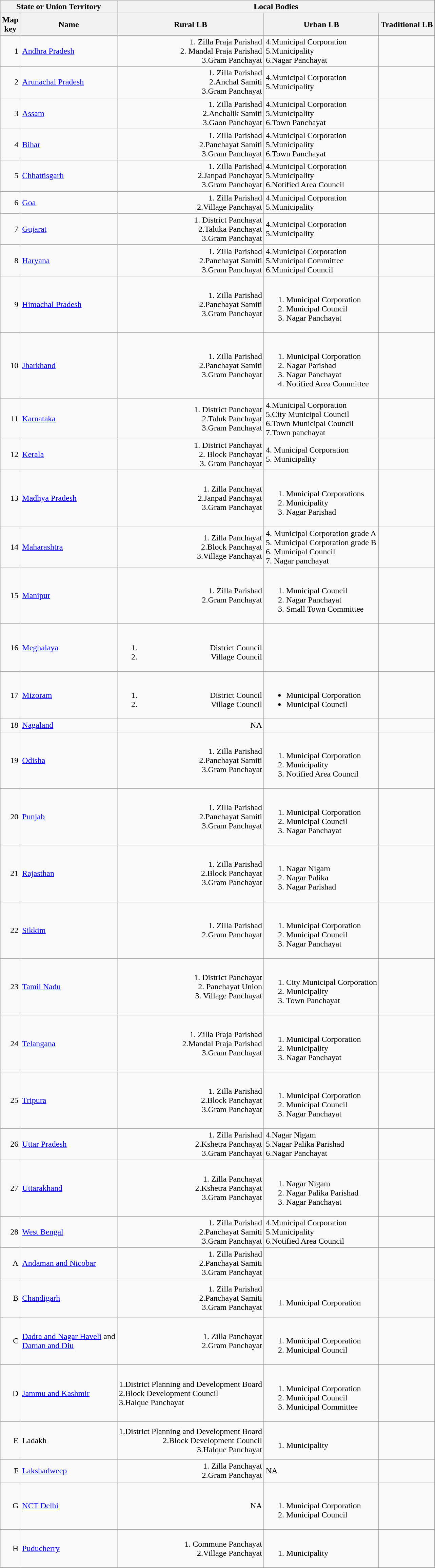<table class="wikitable sortable">
<tr class="sortttop">
<th colspan="2" scope="col">State or Union Territory</th>
<th colspan="3" scope="col">Local Bodies</th>
</tr>
<tr class="sortttop">
<th scope="col">Map<br> key</th>
<th scope="col">Name</th>
<th scope="col">Rural LB</th>
<th>Urban LB</th>
<th>Traditional LB</th>
</tr>
<tr>
<td style="text-align:right">1</td>
<td><a href='#'>Andhra Pradesh</a></td>
<td style="text-align:right">1. Zilla Praja Parishad<br>2. Mandal Praja Parishad<br>3.Gram Panchayat</td>
<td>4.Municipal Corporation<br>5.Municipality<br>6.Nagar Panchayat</td>
<td></td>
</tr>
<tr>
<td style="text-align:right">2</td>
<td><a href='#'>Arunachal Pradesh</a></td>
<td style="text-align:right">1. Zilla Parishad<br>2.Anchal  Samiti<br>3.Gram Panchayat</td>
<td>4.Municipal Corporation<br>5.Municipality
<br></td>
<td></td>
</tr>
<tr>
<td style="text-align:right">3</td>
<td><a href='#'>Assam</a></td>
<td style="text-align:right">1. Zilla Parishad<br>2.Anchalik  Samiti<br>3.Gaon Panchayat</td>
<td>4.Municipal Corporation<br>5.Municipality<br>6.Town Panchayat</td>
<td></td>
</tr>
<tr>
<td style="text-align:right">4</td>
<td><a href='#'>Bihar</a></td>
<td style="text-align:right">1. Zilla Parishad<br>2.Panchayat  Samiti<br>3.Gram Panchayat</td>
<td>4.Municipal Corporation<br>5.Municipality<br>6.Town Panchayat</td>
<td></td>
</tr>
<tr>
<td style="text-align:right">5</td>
<td><a href='#'>Chhattisgarh</a></td>
<td style="text-align:right">1. Zilla Parishad<br>2.Janpad Panchayat<br>3.Gram Panchayat</td>
<td>4.Municipal Corporation<br>5.Municipality<br>6.Notified Area Council</td>
<td></td>
</tr>
<tr>
<td style="text-align:right">6</td>
<td><a href='#'>Goa</a></td>
<td style="text-align:right">1. Zilla Parishad<br>2.Village Panchayat</td>
<td>4.Municipal Corporation<br>5.Municipality
<br></td>
<td></td>
</tr>
<tr>
<td style="text-align:right">7</td>
<td><a href='#'>Gujarat</a></td>
<td style="text-align:right">1. District Panchayat<br>2.Taluka Panchayat<br>3.Gram Panchayat</td>
<td>4.Municipal Corporation<br>5.Municipality
<br></td>
<td></td>
</tr>
<tr>
<td style="text-align:right">8</td>
<td><a href='#'>Haryana</a></td>
<td style="text-align:right">1. Zilla Parishad<br>2.Panchayat  Samiti<br>3.Gram Panchayat</td>
<td>4.Municipal Corporation<br>5.Municipal Committee<br>6.Municipal Council 
<br></td>
<td></td>
</tr>
<tr>
<td style="text-align:right">9</td>
<td><a href='#'>Himachal Pradesh</a></td>
<td style="text-align:right">1. Zilla Parishad<br>2.Panchayat  Samiti<br>3.Gram Panchayat</td>
<td><br><ol><li>Municipal Corporation</li><li>Municipal Council</li><li>Nagar Panchayat</li></ol></td>
<td></td>
</tr>
<tr>
<td style="text-align:right">10</td>
<td><a href='#'>Jharkhand</a></td>
<td style="text-align:right">1. Zilla Parishad<br>2.Panchayat  Samiti<br>3.Gram Panchayat</td>
<td><br><ol><li>Municipal Corporation</li><li>Nagar Parishad</li><li>Nagar Panchayat</li><li>Notified Area Committee</li></ol></td>
<td></td>
</tr>
<tr>
<td style="text-align:right">11</td>
<td><a href='#'>Karnataka</a></td>
<td style="text-align:right">1. District Panchayat<br>2.Taluk Panchayat<br>3.Gram Panchayat</td>
<td>4.Municipal Corporation<br>5.City Municipal Council<br>6.Town Municipal Council<br>7.Town panchayat
<br></td>
<td></td>
</tr>
<tr>
<td style="text-align:right">12</td>
<td><a href='#'>Kerala</a></td>
<td style="text-align:right">1. District Panchayat<br>2. Block Panchayat<br>3. Gram Panchayat</td>
<td>4. Municipal Corporation<br>5. Municipality<br></td>
<td></td>
</tr>
<tr>
<td style="text-align:right">13</td>
<td><a href='#'>Madhya Pradesh</a></td>
<td style="text-align:right">1. Zilla Panchayat<br>2.Janpad Panchayat<br>3.Gram Panchayat</td>
<td><br><ol><li>Municipal Corporations</li><li>Municipality</li><li>Nagar Parishad</li></ol></td>
<td></td>
</tr>
<tr>
<td style="text-align:right">14</td>
<td><a href='#'>Maharashtra</a></td>
<td style="text-align:right">1. Zilla Panchayat<br>2.Block Panchayat<br>3.Village Panchayat</td>
<td>4. Municipal Corporation grade A<br>5. Municipal    Corporation grade B<br>6. Municipal Council<br>7. Nagar panchayat<br></td>
<td></td>
</tr>
<tr>
<td style="text-align:right">15</td>
<td><a href='#'>Manipur</a></td>
<td style="text-align:right">1. Zilla Parishad<br>2.Gram Panchayat</td>
<td><br><ol><li>Municipal Council</li><li>Nagar Panchayat</li><li>Small Town Committee</li></ol></td>
<td></td>
</tr>
<tr>
<td style="text-align:right">16</td>
<td><a href='#'>Meghalaya</a></td>
<td style="text-align:right"><br><ol><li>District Council</li><li>Village Council</li></ol></td>
<td></td>
<td></td>
</tr>
<tr>
<td style="text-align:right">17</td>
<td><a href='#'>Mizoram</a></td>
<td style="text-align:right"><br><ol><li>District Council</li><li>Village Council</li></ol></td>
<td><br><ul><li>Municipal Corporation</li><li>Municipal Council</li></ul></td>
<td></td>
</tr>
<tr>
<td style="text-align:right">18</td>
<td><a href='#'>Nagaland</a></td>
<td style="text-align:right">NA</td>
<td></td>
<td></td>
</tr>
<tr>
<td style="text-align:right">19</td>
<td><a href='#'>Odisha</a></td>
<td style="text-align:right">1. Zilla Parishad<br>2.Panchayat  Samiti<br>3.Gram Panchayat</td>
<td><br><ol><li>Municipal Corporation</li><li>Municipality</li><li>Notified Area Council</li></ol></td>
<td></td>
</tr>
<tr>
<td style="text-align:right">20</td>
<td><a href='#'>Punjab</a></td>
<td style="text-align:right">1. Zilla Parishad<br>2.Panchayat  Samiti<br>3.Gram Panchayat</td>
<td><br><ol><li>Municipal Corporation</li><li>Municipal Council</li><li>Nagar Panchayat</li></ol></td>
<td></td>
</tr>
<tr>
<td style="text-align:right">21</td>
<td><a href='#'>Rajasthan</a></td>
<td style="text-align:right">1. Zilla Parishad<br>2.Block Panchayat<br>3.Gram Panchayat</td>
<td><br><ol><li>Nagar Nigam</li><li>Nagar Palika</li><li>Nagar Parishad</li></ol></td>
<td></td>
</tr>
<tr>
<td style="text-align:right">22</td>
<td><a href='#'>Sikkim</a></td>
<td style="text-align:right">1. Zilla Parishad<br>2.Gram Panchayat</td>
<td><br><ol><li>Municipal Corporation</li><li>Municipal Council</li><li>Nagar Panchayat</li></ol></td>
<td></td>
</tr>
<tr>
<td style="text-align:right">23</td>
<td><a href='#'>Tamil Nadu</a></td>
<td style="text-align:right">1. District Panchayat<br>2. Panchayat  Union<br>3. Village Panchayat</td>
<td><br><ol><li>City Municipal Corporation</li><li>Municipality</li><li>Town Panchayat</li></ol></td>
<td></td>
</tr>
<tr>
<td style="text-align:right">24</td>
<td><a href='#'>Telangana</a></td>
<td style="text-align:right">1. Zilla Praja Parishad<br>2.Mandal Praja Parishad<br>3.Gram Panchayat</td>
<td><br><ol><li>Municipal Corporation</li><li>Municipality</li><li>Nagar Panchayat</li></ol></td>
<td></td>
</tr>
<tr>
<td style="text-align:right">25</td>
<td><a href='#'>Tripura</a></td>
<td style="text-align:right">1. Zilla Parishad<br>2.Block Panchayat<br>3.Gram Panchayat</td>
<td><br><ol><li>Municipal Corporation</li><li>Municipal Council</li><li>Nagar Panchayat</li></ol></td>
<td></td>
</tr>
<tr>
<td style="text-align:right">26</td>
<td><a href='#'>Uttar Pradesh</a></td>
<td style="text-align:right">1. Zilla Parishad<br>2.Kshetra Panchayat<br>3.Gram Panchayat</td>
<td>4.Nagar Nigam<br>5.Nagar Palika Parishad<br>6.Nagar Panchayat 
<br></td>
<td></td>
</tr>
<tr>
<td style="text-align:right">27</td>
<td><a href='#'>Uttarakhand</a></td>
<td style="text-align:right">1. Zilla Panchayat<br>2.Kshetra Panchayat<br>3.Gram Panchayat</td>
<td><br><ol><li>Nagar Nigam</li><li>Nagar Palika Parishad</li><li>Nagar Panchayat</li></ol></td>
<td></td>
</tr>
<tr>
<td style="text-align:right">28</td>
<td><a href='#'>West Bengal</a></td>
<td style="text-align:right">1. Zilla Parishad<br>2.Panchayat  Samiti<br>3.Gram Panchayat</td>
<td>4.Municipal Corporation<br>5.Municipality<br>6.Notified Area Council</td>
<td></td>
</tr>
<tr>
<td style="text-align:right">A</td>
<td><a href='#'>Andaman and Nicobar</a></td>
<td style="text-align:right">1. Zilla Parishad<br>2.Panchayat  Samiti<br>3.Gram Panchayat</td>
<td></td>
<td></td>
</tr>
<tr>
<td style="text-align:right">B</td>
<td><a href='#'>Chandigarh</a></td>
<td style="text-align:right">1. Zilla Parishad<br>2.Panchayat  Samiti<br>3.Gram Panchayat</td>
<td><br><ol><li>Municipal Corporation</li></ol></td>
<td></td>
</tr>
<tr>
<td style="text-align:right">C</td>
<td><a href='#'>Dadra and Nagar Haveli</a> and<br><a href='#'>Daman and Diu</a></td>
<td style="text-align:right">1. Zilla Panchayat<br>2.Gram Panchayat</td>
<td><br><ol><li>Municipal Corporation</li><li>Municipal Council</li></ol></td>
<td></td>
</tr>
<tr>
<td style="text-align:right">D</td>
<td><a href='#'>Jammu and Kashmir</a></td>
<td>1.District Planning and Development Board<br>2.Block Development Council<br>3.Halque Panchayat</td>
<td><br><ol><li>Municipal Corporation</li><li>Municipal Council</li><li>Municipal Committee</li></ol></td>
<td></td>
</tr>
<tr>
<td style="text-align:right">E</td>
<td>Ladakh</td>
<td style="text-align:right">1.District Planning and Development Board<br>2.Block Development Council<br>3.Halque Panchayat</td>
<td><br><ol><li>Municipality</li></ol></td>
<td></td>
</tr>
<tr>
<td style="text-align:right">F</td>
<td><a href='#'>Lakshadweep</a></td>
<td style="text-align:right">1. Zilla Panchayat<br>2.Gram Panchayat</td>
<td>NA</td>
<td></td>
</tr>
<tr>
<td style="text-align:right">G</td>
<td><a href='#'>NCT Delhi</a></td>
<td style="text-align:right">NA</td>
<td><br><ol><li>Municipal Corporation</li><li>Municipal Council</li></ol></td>
<td></td>
</tr>
<tr>
<td style="text-align:right">H</td>
<td><a href='#'>Puducherry</a></td>
<td style="text-align:right">1. Commune Panchayat<br>2.Village Panchayat</td>
<td><br><ol><li>Municipality</li></ol></td>
<td></td>
</tr>
</table>
